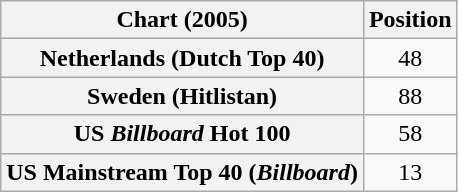<table class="wikitable sortable plainrowheaders" style="text-align:center">
<tr>
<th>Chart (2005)</th>
<th>Position</th>
</tr>
<tr>
<th scope="row">Netherlands (Dutch Top 40)</th>
<td>48</td>
</tr>
<tr>
<th scope="row">Sweden (Hitlistan)</th>
<td>88</td>
</tr>
<tr>
<th scope="row">US <em>Billboard</em> Hot 100</th>
<td>58</td>
</tr>
<tr>
<th scope="row">US Mainstream Top 40 (<em>Billboard</em>)</th>
<td>13</td>
</tr>
</table>
